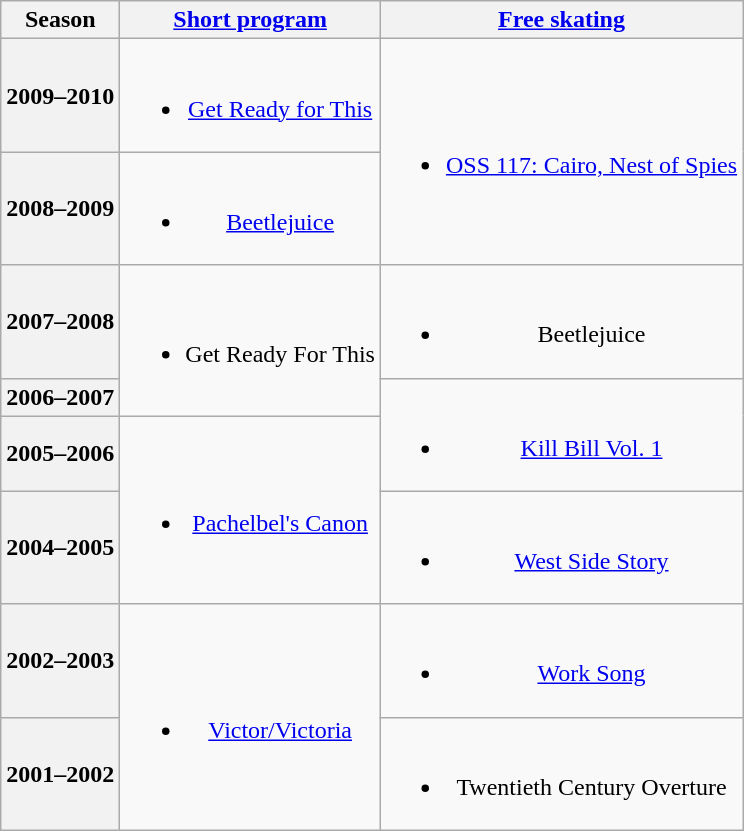<table class=wikitable style=text-align:center>
<tr>
<th>Season</th>
<th><a href='#'>Short program</a></th>
<th><a href='#'>Free skating</a></th>
</tr>
<tr>
<th>2009–2010 <br> </th>
<td><br><ul><li><a href='#'>Get Ready for This</a> <br></li></ul></td>
<td rowspan=2><br><ul><li><a href='#'>OSS 117: Cairo, Nest of Spies</a> <br></li></ul></td>
</tr>
<tr>
<th>2008–2009 <br> </th>
<td><br><ul><li><a href='#'>Beetlejuice</a> <br></li></ul></td>
</tr>
<tr>
<th>2007–2008 <br> </th>
<td rowspan=2><br><ul><li>Get Ready For This <br></li></ul></td>
<td><br><ul><li>Beetlejuice <br></li></ul></td>
</tr>
<tr>
<th>2006–2007 <br> </th>
<td rowspan=2><br><ul><li><a href='#'>Kill Bill Vol. 1</a></li></ul></td>
</tr>
<tr>
<th>2005–2006 <br> </th>
<td rowspan=2><br><ul><li><a href='#'>Pachelbel's Canon</a> <br></li></ul></td>
</tr>
<tr>
<th>2004–2005 <br> </th>
<td><br><ul><li><a href='#'>West Side Story</a> <br></li></ul></td>
</tr>
<tr>
<th>2002–2003 <br> </th>
<td rowspan=2><br><ul><li><a href='#'>Victor/Victoria</a> <br></li></ul></td>
<td><br><ul><li><a href='#'>Work Song</a> <br></li></ul></td>
</tr>
<tr>
<th>2001–2002 <br> </th>
<td><br><ul><li>Twentieth Century Overture</li></ul></td>
</tr>
</table>
